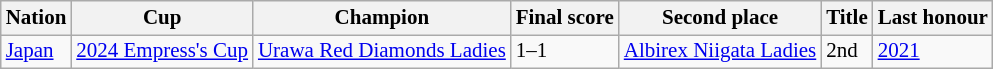<table class="wikitable" style="font-size:14px">
<tr>
<th>Nation</th>
<th>Cup</th>
<th>Champion</th>
<th>Final score</th>
<th>Second place</th>
<th data-sort-type="number">Title</th>
<th>Last honour</th>
</tr>
<tr>
<td align="left"> <a href='#'>Japan</a></td>
<td align="left"><a href='#'>2024 Empress's Cup</a></td>
<td><a href='#'>Urawa Red Diamonds Ladies</a></td>
<td>1–1  </td>
<td><a href='#'>Albirex Niigata Ladies</a></td>
<td>2nd</td>
<td><a href='#'>2021</a></td>
</tr>
</table>
